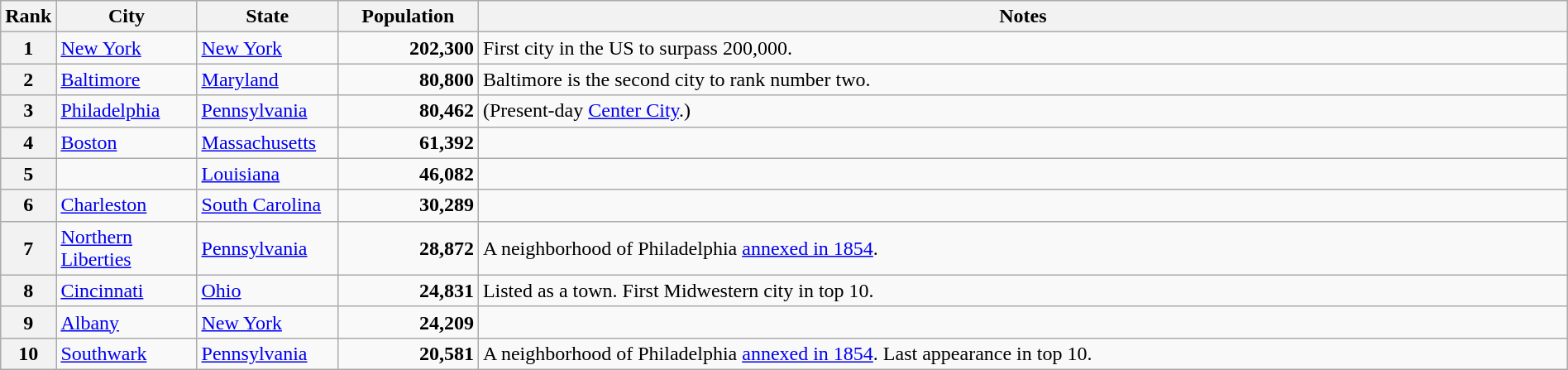<table class="wikitable plainrowheaders" style="width:100%">
<tr>
<th scope="col" style="width:3%;">Rank</th>
<th scope="col" style="width:9%;">City</th>
<th scope="col" style="width:9%;">State</th>
<th scope="col" style="width:9%;">Population</th>
<th scope="col" style="width:70%;">Notes</th>
</tr>
<tr>
<th scope="row">1</th>
<td><a href='#'>New York</a></td>
<td><a href='#'>New York</a></td>
<td align="right"><strong>202,300</strong></td>
<td>First city in the US to surpass 200,000.</td>
</tr>
<tr>
<th scope="row">2</th>
<td><a href='#'>Baltimore</a></td>
<td><a href='#'>Maryland</a></td>
<td align="right"><strong>80,800</strong></td>
<td>Baltimore is the second city to rank number two.</td>
</tr>
<tr>
<th scope="row">3</th>
<td><a href='#'>Philadelphia</a></td>
<td><a href='#'>Pennsylvania</a></td>
<td align="right"><strong>80,462</strong></td>
<td>(Present-day <a href='#'>Center City</a>.)</td>
</tr>
<tr>
<th scope="row">4</th>
<td><a href='#'>Boston</a></td>
<td><a href='#'>Massachusetts</a></td>
<td align="right"><strong>61,392</strong></td>
<td></td>
</tr>
<tr>
<th scope="row">5</th>
<td></td>
<td><a href='#'>Louisiana</a></td>
<td align="right"><strong>46,082</strong></td>
<td></td>
</tr>
<tr>
<th scope="row">6</th>
<td><a href='#'>Charleston</a></td>
<td><a href='#'>South Carolina</a></td>
<td align="right"><strong>30,289</strong></td>
<td></td>
</tr>
<tr>
<th scope="row">7</th>
<td><a href='#'>Northern Liberties</a></td>
<td><a href='#'>Pennsylvania</a></td>
<td align="right"><strong>28,872</strong></td>
<td>A neighborhood of Philadelphia <a href='#'>annexed in 1854</a>.</td>
</tr>
<tr>
<th scope="row">8</th>
<td><a href='#'>Cincinnati</a></td>
<td><a href='#'>Ohio</a></td>
<td align="right"><strong>24,831</strong></td>
<td>Listed as a town. First Midwestern city in top 10.</td>
</tr>
<tr>
<th scope="row">9</th>
<td><a href='#'>Albany</a></td>
<td><a href='#'>New York</a></td>
<td align="right"><strong>24,209</strong></td>
<td></td>
</tr>
<tr>
<th scope="row">10</th>
<td><a href='#'>Southwark</a></td>
<td><a href='#'>Pennsylvania</a></td>
<td align="right"><strong>20,581</strong></td>
<td>A neighborhood of Philadelphia <a href='#'>annexed in 1854</a>. Last appearance in top 10.</td>
</tr>
</table>
